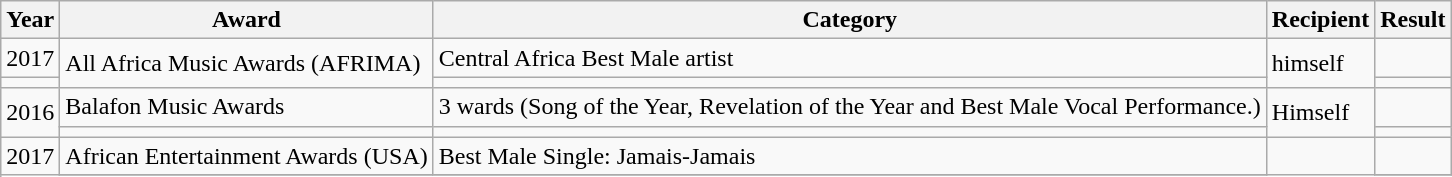<table class="wikitable plainrowheaders sortable">
<tr>
<th>Year</th>
<th>Award</th>
<th>Category</th>
<th>Recipient</th>
<th>Result</th>
</tr>
<tr>
<td rowspan=1>2017</td>
<td rowspan=2>All Africa Music Awards (AFRIMA)</td>
<td>Central Africa Best Male artist</td>
<td rowspan=2>himself</td>
<td></td>
</tr>
<tr>
<td></td>
</tr>
<tr>
<td rowspan="2">2016</td>
<td>Balafon Music Awards</td>
<td>3 wards (Song of the Year, Revelation of the Year and Best Male Vocal Performance.)</td>
<td rowspan=2>Himself</td>
<td></td>
</tr>
<tr>
<td></td>
<td></td>
</tr>
<tr>
<td rowspan="3">2017</td>
<td>African Entertainment Awards (USA)</td>
<td>Best Male Single:  Jamais-Jamais</td>
<td rowspan=2></td>
<td></td>
</tr>
<tr>
</tr>
</table>
